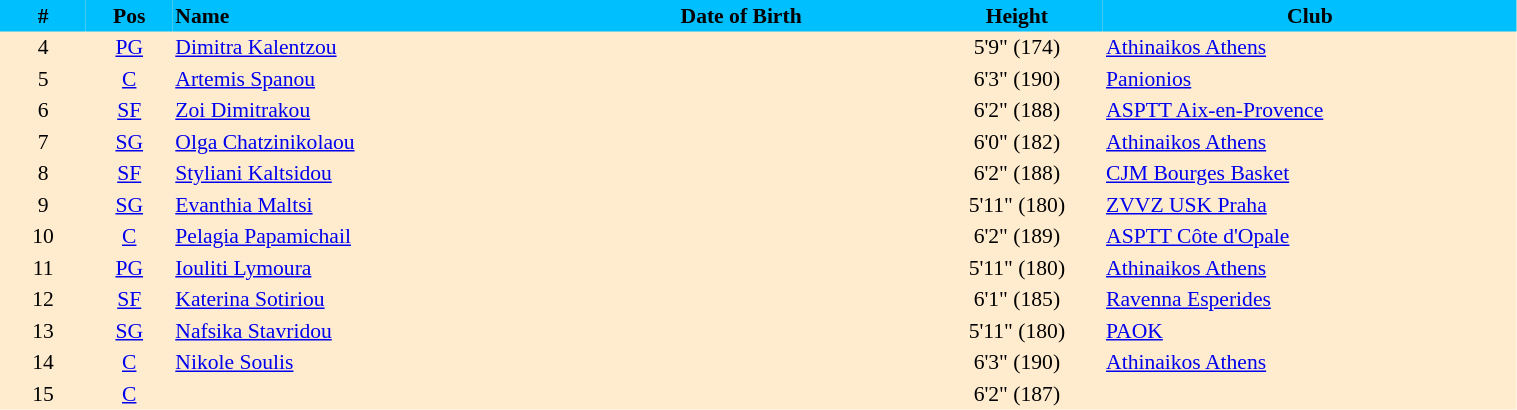<table border=0 cellpadding=2 cellspacing=0  |- bgcolor=#FFECCE style="text-align:center; font-size:90%;" width=80%>
<tr bgcolor=#00BFFF>
<th width=5%>#</th>
<th width=5%>Pos</th>
<th width=22% align=left>Name</th>
<th width=22%>Date of Birth</th>
<th width=10%>Height</th>
<th width=24%>Club</th>
</tr>
<tr>
<td>4</td>
<td><a href='#'>PG</a></td>
<td align=left><a href='#'>Dimitra Kalentzou</a></td>
<td align=left></td>
<td>5'9" (174)</td>
<td align=left> <a href='#'>Athinaikos Athens</a></td>
</tr>
<tr>
<td>5</td>
<td><a href='#'>C</a></td>
<td align=left><a href='#'>Artemis Spanou</a></td>
<td align=left></td>
<td>6'3" (190)</td>
<td align=left> <a href='#'>Panionios</a></td>
</tr>
<tr>
<td>6</td>
<td><a href='#'>SF</a></td>
<td align=left><a href='#'>Zoi Dimitrakou</a></td>
<td align=left></td>
<td>6'2" (188)</td>
<td align=left> <a href='#'>ASPTT Aix-en-Provence</a></td>
</tr>
<tr>
<td>7</td>
<td><a href='#'>SG</a></td>
<td align=left><a href='#'>Olga Chatzinikolaou</a></td>
<td align=left></td>
<td>6'0" (182)</td>
<td align=left> <a href='#'>Athinaikos Athens</a></td>
</tr>
<tr>
<td>8</td>
<td><a href='#'>SF</a></td>
<td align=left><a href='#'>Styliani Kaltsidou</a></td>
<td align=left></td>
<td>6'2" (188)</td>
<td align=left> <a href='#'>CJM Bourges Basket</a></td>
</tr>
<tr>
<td>9</td>
<td><a href='#'>SG</a></td>
<td align=left><a href='#'>Evanthia Maltsi</a></td>
<td align=left></td>
<td>5'11" (180)</td>
<td align=left> <a href='#'>ZVVZ USK Praha</a></td>
</tr>
<tr>
<td>10</td>
<td><a href='#'>C</a></td>
<td align=left><a href='#'>Pelagia Papamichail</a></td>
<td align=left></td>
<td>6'2" (189)</td>
<td align=left> <a href='#'>ASPTT Côte d'Opale</a></td>
</tr>
<tr>
<td>11</td>
<td><a href='#'>PG</a></td>
<td align=left><a href='#'>Iouliti Lymoura</a></td>
<td align=left></td>
<td>5'11" (180)</td>
<td align=left> <a href='#'>Athinaikos Athens</a></td>
</tr>
<tr>
<td>12</td>
<td><a href='#'>SF</a></td>
<td align=left><a href='#'>Katerina Sotiriou</a></td>
<td align=left></td>
<td>6'1" (185)</td>
<td align=left> <a href='#'>Ravenna Esperides</a></td>
</tr>
<tr>
<td>13</td>
<td><a href='#'>SG</a></td>
<td align=left><a href='#'>Nafsika Stavridou</a></td>
<td align=left></td>
<td>5'11" (180)</td>
<td align=left> <a href='#'>PAOK</a></td>
</tr>
<tr>
<td>14</td>
<td><a href='#'>C</a></td>
<td align=left><a href='#'>Nikole Soulis</a></td>
<td align=left></td>
<td>6'3" (190)</td>
<td align=left> <a href='#'>Athinaikos Athens</a></td>
</tr>
<tr>
<td>15</td>
<td><a href='#'>C</a></td>
<td align=left></td>
<td align=left></td>
<td>6'2" (187)</td>
<td align=left> </td>
</tr>
<tr>
</tr>
</table>
